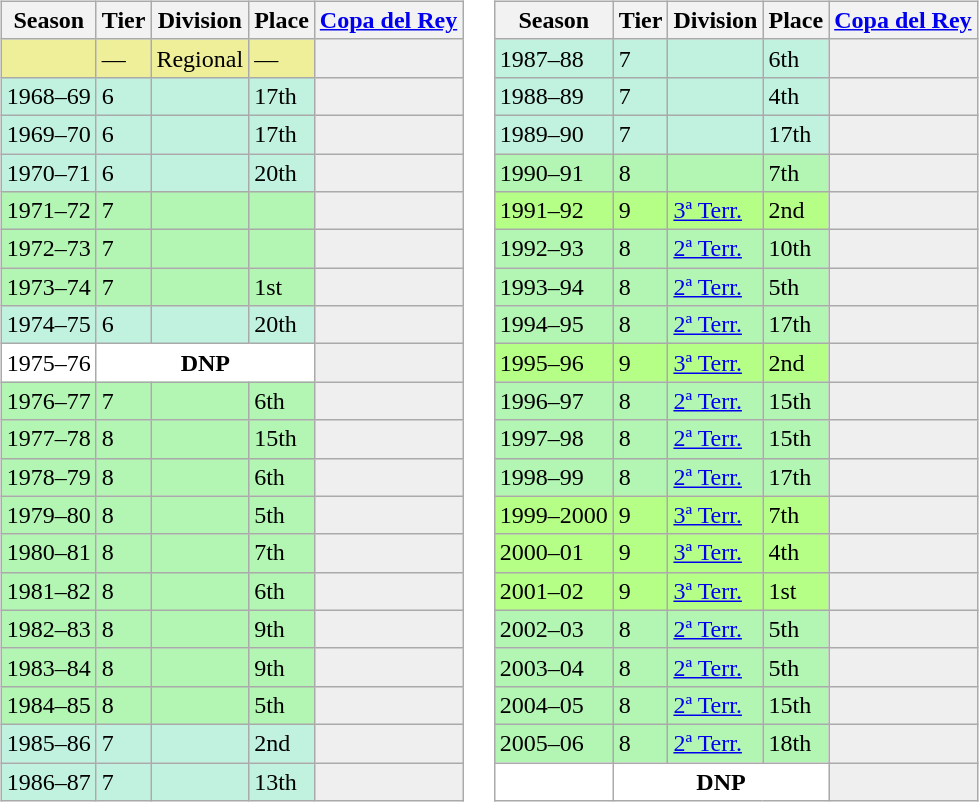<table>
<tr>
<td valign="top" width=0%><br><table class="wikitable">
<tr style="background:#f0f6fa;">
<th>Season</th>
<th>Tier</th>
<th>Division</th>
<th>Place</th>
<th><a href='#'>Copa del Rey</a></th>
</tr>
<tr>
<td style="background:#EFEF99;"></td>
<td style="background:#EFEF99;">—</td>
<td style="background:#EFEF99;">Regional</td>
<td style="background:#EFEF99;">—</td>
<td style="background:#efefef;"></td>
</tr>
<tr>
<td style="background:#C0F2DF;">1968–69</td>
<td style="background:#C0F2DF;">6</td>
<td style="background:#C0F2DF;"></td>
<td style="background:#C0F2DF;">17th</td>
<th style="background:#efefef;"></th>
</tr>
<tr>
<td style="background:#C0F2DF;">1969–70</td>
<td style="background:#C0F2DF;">6</td>
<td style="background:#C0F2DF;"></td>
<td style="background:#C0F2DF;">17th</td>
<th style="background:#efefef;"></th>
</tr>
<tr>
<td style="background:#C0F2DF;">1970–71</td>
<td style="background:#C0F2DF;">6</td>
<td style="background:#C0F2DF;"></td>
<td style="background:#C0F2DF;">20th</td>
<th style="background:#efefef;"></th>
</tr>
<tr>
<td style="background:#B3F5B3;">1971–72</td>
<td style="background:#B3F5B3;">7</td>
<td style="background:#B3F5B3;"></td>
<td style="background:#B3F5B3;"></td>
<th style="background:#efefef;"></th>
</tr>
<tr>
<td style="background:#B3F5B3;">1972–73</td>
<td style="background:#B3F5B3;">7</td>
<td style="background:#B3F5B3;"></td>
<td style="background:#B3F5B3;"></td>
<th style="background:#efefef;"></th>
</tr>
<tr>
<td style="background:#B3F5B3;">1973–74</td>
<td style="background:#B3F5B3;">7</td>
<td style="background:#B3F5B3;"></td>
<td style="background:#B3F5B3;">1st</td>
<th style="background:#efefef;"></th>
</tr>
<tr>
<td style="background:#C0F2DF;">1974–75</td>
<td style="background:#C0F2DF;">6</td>
<td style="background:#C0F2DF;"></td>
<td style="background:#C0F2DF;">20th</td>
<th style="background:#efefef;"></th>
</tr>
<tr>
<td style="background:#FFFFFF;">1975–76</td>
<th style="background:#FFFFFF;" colspan="3">DNP</th>
<th style="background:#efefef;"></th>
</tr>
<tr>
<td style="background:#B3F5B3;">1976–77</td>
<td style="background:#B3F5B3;">7</td>
<td style="background:#B3F5B3;"></td>
<td style="background:#B3F5B3;">6th</td>
<th style="background:#efefef;"></th>
</tr>
<tr>
<td style="background:#B3F5B3;">1977–78</td>
<td style="background:#B3F5B3;">8</td>
<td style="background:#B3F5B3;"></td>
<td style="background:#B3F5B3;">15th</td>
<th style="background:#efefef;"></th>
</tr>
<tr>
<td style="background:#B3F5B3;">1978–79</td>
<td style="background:#B3F5B3;">8</td>
<td style="background:#B3F5B3;"></td>
<td style="background:#B3F5B3;">6th</td>
<th style="background:#efefef;"></th>
</tr>
<tr>
<td style="background:#B3F5B3;">1979–80</td>
<td style="background:#B3F5B3;">8</td>
<td style="background:#B3F5B3;"></td>
<td style="background:#B3F5B3;">5th</td>
<th style="background:#efefef;"></th>
</tr>
<tr>
<td style="background:#B3F5B3;">1980–81</td>
<td style="background:#B3F5B3;">8</td>
<td style="background:#B3F5B3;"></td>
<td style="background:#B3F5B3;">7th</td>
<th style="background:#efefef;"></th>
</tr>
<tr>
<td style="background:#B3F5B3;">1981–82</td>
<td style="background:#B3F5B3;">8</td>
<td style="background:#B3F5B3;"></td>
<td style="background:#B3F5B3;">6th</td>
<th style="background:#efefef;"></th>
</tr>
<tr>
<td style="background:#B3F5B3;">1982–83</td>
<td style="background:#B3F5B3;">8</td>
<td style="background:#B3F5B3;"></td>
<td style="background:#B3F5B3;">9th</td>
<th style="background:#efefef;"></th>
</tr>
<tr>
<td style="background:#B3F5B3;">1983–84</td>
<td style="background:#B3F5B3;">8</td>
<td style="background:#B3F5B3;"></td>
<td style="background:#B3F5B3;">9th</td>
<th style="background:#efefef;"></th>
</tr>
<tr>
<td style="background:#B3F5B3;">1984–85</td>
<td style="background:#B3F5B3;">8</td>
<td style="background:#B3F5B3;"></td>
<td style="background:#B3F5B3;">5th</td>
<th style="background:#efefef;"></th>
</tr>
<tr>
<td style="background:#C0F2DF;">1985–86</td>
<td style="background:#C0F2DF;">7</td>
<td style="background:#C0F2DF;"></td>
<td style="background:#C0F2DF;">2nd</td>
<td style="background:#efefef;"></td>
</tr>
<tr>
<td style="background:#C0F2DF;">1986–87</td>
<td style="background:#C0F2DF;">7</td>
<td style="background:#C0F2DF;"></td>
<td style="background:#C0F2DF;">13th</td>
<td style="background:#efefef;"></td>
</tr>
</table>
</td>
<td valign="top" width=0%><br><table class="wikitable">
<tr style="background:#f0f6fa;">
<th>Season</th>
<th>Tier</th>
<th>Division</th>
<th>Place</th>
<th><a href='#'>Copa del Rey</a></th>
</tr>
<tr>
<td style="background:#C0F2DF;">1987–88</td>
<td style="background:#C0F2DF;">7</td>
<td style="background:#C0F2DF;"></td>
<td style="background:#C0F2DF;">6th</td>
<td style="background:#efefef;"></td>
</tr>
<tr>
<td style="background:#C0F2DF;">1988–89</td>
<td style="background:#C0F2DF;">7</td>
<td style="background:#C0F2DF;"></td>
<td style="background:#C0F2DF;">4th</td>
<td style="background:#efefef;"></td>
</tr>
<tr>
<td style="background:#C0F2DF;">1989–90</td>
<td style="background:#C0F2DF;">7</td>
<td style="background:#C0F2DF;"></td>
<td style="background:#C0F2DF;">17th</td>
<td style="background:#efefef;"></td>
</tr>
<tr>
<td style="background:#B3F5B3;">1990–91</td>
<td style="background:#B3F5B3;">8</td>
<td style="background:#B3F5B3;"></td>
<td style="background:#B3F5B3;">7th</td>
<th style="background:#efefef;"></th>
</tr>
<tr>
<td style="background:#B6FF86;">1991–92</td>
<td style="background:#B6FF86;">9</td>
<td style="background:#B6FF86;"><a href='#'>3ª Terr.</a></td>
<td style="background:#B6FF86;">2nd</td>
<th style="background:#efefef;"></th>
</tr>
<tr>
<td style="background:#B3F5B3;">1992–93</td>
<td style="background:#B3F5B3;">8</td>
<td style="background:#B3F5B3;"><a href='#'>2ª Terr.</a></td>
<td style="background:#B3F5B3;">10th</td>
<th style="background:#efefef;"></th>
</tr>
<tr>
<td style="background:#B3F5B3;">1993–94</td>
<td style="background:#B3F5B3;">8</td>
<td style="background:#B3F5B3;"><a href='#'>2ª Terr.</a></td>
<td style="background:#B3F5B3;">5th</td>
<th style="background:#efefef;"></th>
</tr>
<tr>
<td style="background:#B3F5B3;">1994–95</td>
<td style="background:#B3F5B3;">8</td>
<td style="background:#B3F5B3;"><a href='#'>2ª Terr.</a></td>
<td style="background:#B3F5B3;">17th</td>
<th style="background:#efefef;"></th>
</tr>
<tr>
<td style="background:#B6FF86;">1995–96</td>
<td style="background:#B6FF86;">9</td>
<td style="background:#B6FF86;"><a href='#'>3ª Terr.</a></td>
<td style="background:#B6FF86;">2nd</td>
<th style="background:#efefef;"></th>
</tr>
<tr>
<td style="background:#B3F5B3;">1996–97</td>
<td style="background:#B3F5B3;">8</td>
<td style="background:#B3F5B3;"><a href='#'>2ª Terr.</a></td>
<td style="background:#B3F5B3;">15th</td>
<th style="background:#efefef;"></th>
</tr>
<tr>
<td style="background:#B3F5B3;">1997–98</td>
<td style="background:#B3F5B3;">8</td>
<td style="background:#B3F5B3;"><a href='#'>2ª Terr.</a></td>
<td style="background:#B3F5B3;">15th</td>
<th style="background:#efefef;"></th>
</tr>
<tr>
<td style="background:#B3F5B3;">1998–99</td>
<td style="background:#B3F5B3;">8</td>
<td style="background:#B3F5B3;"><a href='#'>2ª Terr.</a></td>
<td style="background:#B3F5B3;">17th</td>
<th style="background:#efefef;"></th>
</tr>
<tr>
<td style="background:#B6FF86;">1999–2000</td>
<td style="background:#B6FF86;">9</td>
<td style="background:#B6FF86;"><a href='#'>3ª Terr.</a></td>
<td style="background:#B6FF86;">7th</td>
<th style="background:#efefef;"></th>
</tr>
<tr>
<td style="background:#B6FF86;">2000–01</td>
<td style="background:#B6FF86;">9</td>
<td style="background:#B6FF86;"><a href='#'>3ª Terr.</a></td>
<td style="background:#B6FF86;">4th</td>
<th style="background:#efefef;"></th>
</tr>
<tr>
<td style="background:#B6FF86;">2001–02</td>
<td style="background:#B6FF86;">9</td>
<td style="background:#B6FF86;"><a href='#'>3ª Terr.</a></td>
<td style="background:#B6FF86;">1st</td>
<th style="background:#efefef;"></th>
</tr>
<tr>
<td style="background:#B3F5B3;">2002–03</td>
<td style="background:#B3F5B3;">8</td>
<td style="background:#B3F5B3;"><a href='#'>2ª Terr.</a></td>
<td style="background:#B3F5B3;">5th</td>
<th style="background:#efefef;"></th>
</tr>
<tr>
<td style="background:#B3F5B3;">2003–04</td>
<td style="background:#B3F5B3;">8</td>
<td style="background:#B3F5B3;"><a href='#'>2ª Terr.</a></td>
<td style="background:#B3F5B3;">5th</td>
<th style="background:#efefef;"></th>
</tr>
<tr>
<td style="background:#B3F5B3;">2004–05</td>
<td style="background:#B3F5B3;">8</td>
<td style="background:#B3F5B3;"><a href='#'>2ª Terr.</a></td>
<td style="background:#B3F5B3;">15th</td>
<th style="background:#efefef;"></th>
</tr>
<tr>
<td style="background:#B3F5B3;">2005–06</td>
<td style="background:#B3F5B3;">8</td>
<td style="background:#B3F5B3;"><a href='#'>2ª Terr.</a></td>
<td style="background:#B3F5B3;">18th</td>
<th style="background:#efefef;"></th>
</tr>
<tr>
<td style="background:#FFFFFF;"></td>
<th style="background:#FFFFFF;" colspan="3">DNP</th>
<th style="background:#efefef;"></th>
</tr>
</table>
</td>
</tr>
</table>
